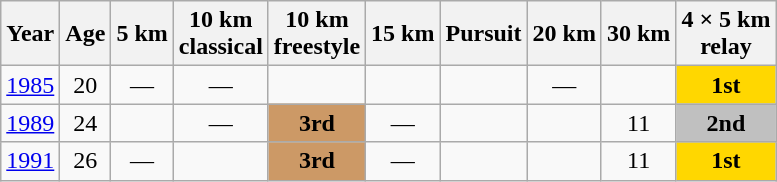<table class="wikitable" style="text-align: center;">
<tr>
<th scope="col">Year</th>
<th scope="col">Age</th>
<th scope="col">5 km</th>
<th scope="col">10 km<br>classical</th>
<th scope="col">10 km<br>freestyle</th>
<th scope="col">15 km</th>
<th scope="col">Pursuit</th>
<th scope="col">20 km</th>
<th scope="col">30 km</th>
<th scope="col">4 × 5 km<br>relay</th>
</tr>
<tr>
<td><a href='#'>1985</a></td>
<td>20</td>
<td>—</td>
<td>—</td>
<td></td>
<td></td>
<td></td>
<td>—</td>
<td></td>
<td style="background-color: gold;"><strong>1st</strong></td>
</tr>
<tr>
<td><a href='#'>1989</a></td>
<td>24</td>
<td></td>
<td>—</td>
<td style="background-color: #C96;"><strong>3rd</strong></td>
<td>—</td>
<td></td>
<td></td>
<td>11</td>
<td style="background-color: silver;"><strong>2nd</strong></td>
</tr>
<tr>
<td><a href='#'>1991</a></td>
<td>26</td>
<td>—</td>
<td></td>
<td style="background-color: #C96;"><strong>3rd</strong></td>
<td>—</td>
<td></td>
<td></td>
<td>11</td>
<td style="background-color: gold;"><strong>1st</strong></td>
</tr>
</table>
